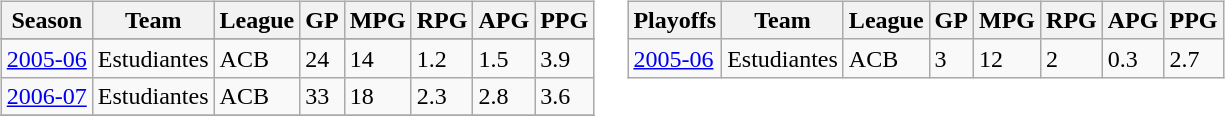<table>
<tr>
<td width="50%" valign="top"><br><table class="wikitable">
<tr>
<th>Season</th>
<th>Team</th>
<th>League</th>
<th>GP</th>
<th>MPG</th>
<th>RPG</th>
<th>APG</th>
<th>PPG</th>
</tr>
<tr>
</tr>
<tr>
<td><a href='#'>2005-06</a></td>
<td>Estudiantes</td>
<td>ACB</td>
<td>24</td>
<td>14</td>
<td>1.2</td>
<td>1.5</td>
<td>3.9</td>
</tr>
<tr>
<td><a href='#'>2006-07</a></td>
<td>Estudiantes</td>
<td>ACB</td>
<td>33</td>
<td>18</td>
<td>2.3</td>
<td>2.8</td>
<td>3.6</td>
</tr>
<tr>
</tr>
</table>
</td>
<td width="50%" valign="top"><br><table class="wikitable">
<tr>
<th>Playoffs</th>
<th>Team</th>
<th>League</th>
<th>GP</th>
<th>MPG</th>
<th>RPG</th>
<th>APG</th>
<th>PPG</th>
</tr>
<tr>
<td><a href='#'>2005-06</a></td>
<td>Estudiantes</td>
<td>ACB</td>
<td>3</td>
<td>12</td>
<td>2</td>
<td>0.3</td>
<td>2.7</td>
</tr>
</table>
</td>
</tr>
</table>
